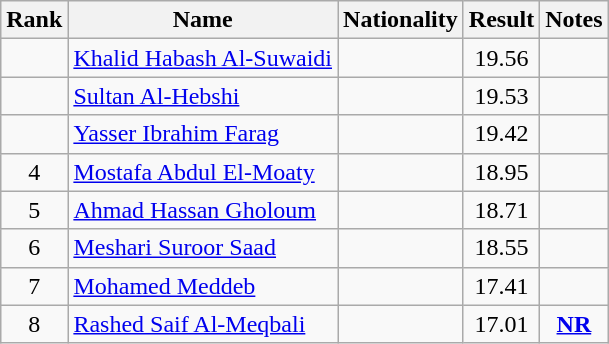<table class="wikitable sortable" style="text-align:center">
<tr>
<th>Rank</th>
<th>Name</th>
<th>Nationality</th>
<th>Result</th>
<th>Notes</th>
</tr>
<tr>
<td></td>
<td align=left><a href='#'>Khalid Habash Al-Suwaidi</a></td>
<td align=left></td>
<td>19.56</td>
<td></td>
</tr>
<tr>
<td></td>
<td align=left><a href='#'>Sultan Al-Hebshi</a></td>
<td align=left></td>
<td>19.53</td>
<td></td>
</tr>
<tr>
<td></td>
<td align=left><a href='#'>Yasser Ibrahim Farag</a></td>
<td align=left></td>
<td>19.42</td>
<td></td>
</tr>
<tr>
<td>4</td>
<td align=left><a href='#'>Mostafa Abdul El-Moaty</a></td>
<td align=left></td>
<td>18.95</td>
<td></td>
</tr>
<tr>
<td>5</td>
<td align=left><a href='#'>Ahmad Hassan Gholoum</a></td>
<td align=left></td>
<td>18.71</td>
<td></td>
</tr>
<tr>
<td>6</td>
<td align=left><a href='#'>Meshari Suroor Saad</a></td>
<td align=left></td>
<td>18.55</td>
<td></td>
</tr>
<tr>
<td>7</td>
<td align=left><a href='#'>Mohamed Meddeb</a></td>
<td align=left></td>
<td>17.41</td>
<td></td>
</tr>
<tr>
<td>8</td>
<td align=left><a href='#'>Rashed Saif Al-Meqbali</a></td>
<td align=left></td>
<td>17.01</td>
<td><strong><a href='#'>NR</a></strong></td>
</tr>
</table>
